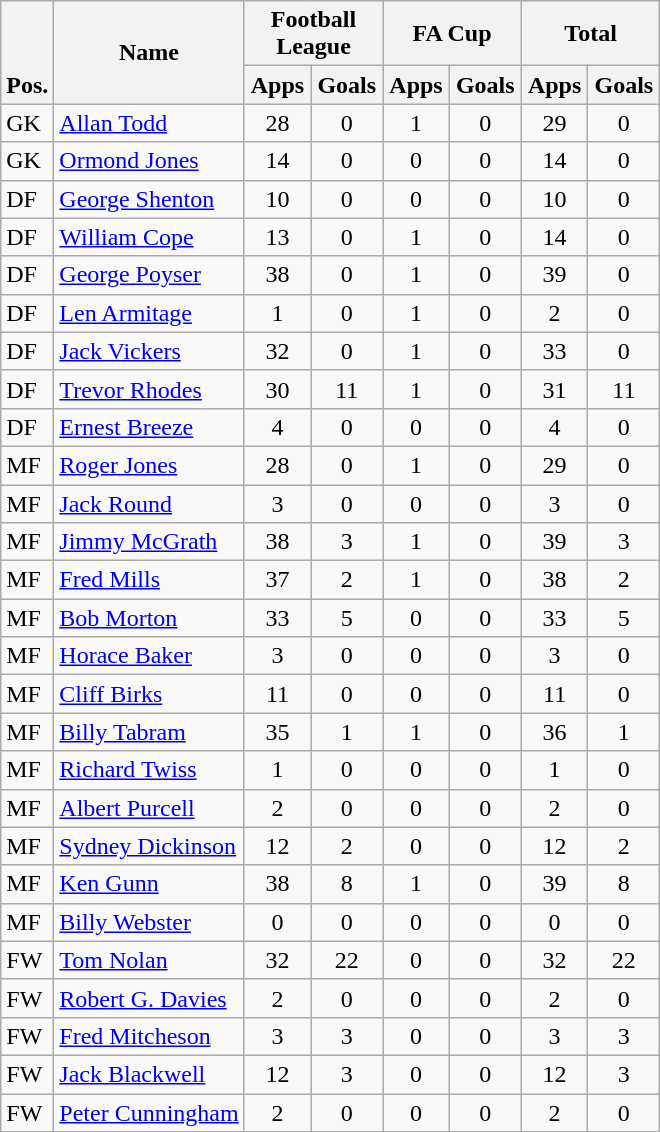<table class="wikitable" style="text-align:center">
<tr>
<th rowspan="2" style="vertical-align:bottom;">Pos.</th>
<th rowspan="2">Name</th>
<th colspan="2" style="width:85px;">Football League</th>
<th colspan="2" style="width:85px;">FA Cup</th>
<th colspan="2" style="width:85px;">Total</th>
</tr>
<tr>
<th>Apps</th>
<th>Goals</th>
<th>Apps</th>
<th>Goals</th>
<th>Apps</th>
<th>Goals</th>
</tr>
<tr>
<td align="left">GK</td>
<td align="left"> <a href='#'>Allan Todd</a></td>
<td>28</td>
<td>0</td>
<td>1</td>
<td>0</td>
<td>29</td>
<td>0</td>
</tr>
<tr>
<td align="left">GK</td>
<td align="left"> <a href='#'>Ormond Jones</a></td>
<td>14</td>
<td>0</td>
<td>0</td>
<td>0</td>
<td>14</td>
<td>0</td>
</tr>
<tr>
<td align="left">DF</td>
<td align="left"> <a href='#'>George Shenton</a></td>
<td>10</td>
<td>0</td>
<td>0</td>
<td>0</td>
<td>10</td>
<td>0</td>
</tr>
<tr>
<td align="left">DF</td>
<td align="left"> <a href='#'>William Cope</a></td>
<td>13</td>
<td>0</td>
<td>1</td>
<td>0</td>
<td>14</td>
<td>0</td>
</tr>
<tr>
<td align="left">DF</td>
<td align="left"> <a href='#'>George Poyser</a></td>
<td>38</td>
<td>0</td>
<td>1</td>
<td>0</td>
<td>39</td>
<td>0</td>
</tr>
<tr>
<td align="left">DF</td>
<td align="left"> <a href='#'>Len Armitage</a></td>
<td>1</td>
<td>0</td>
<td>1</td>
<td>0</td>
<td>2</td>
<td>0</td>
</tr>
<tr>
<td align="left">DF</td>
<td align="left"> <a href='#'>Jack Vickers</a></td>
<td>32</td>
<td>0</td>
<td>1</td>
<td>0</td>
<td>33</td>
<td>0</td>
</tr>
<tr>
<td align="left">DF</td>
<td align="left"> <a href='#'>Trevor Rhodes</a></td>
<td>30</td>
<td>11</td>
<td>1</td>
<td>0</td>
<td>31</td>
<td>11</td>
</tr>
<tr>
<td align="left">DF</td>
<td align="left"> <a href='#'>Ernest Breeze</a></td>
<td>4</td>
<td>0</td>
<td>0</td>
<td>0</td>
<td>4</td>
<td>0</td>
</tr>
<tr>
<td align="left">MF</td>
<td align="left"> <a href='#'>Roger Jones</a></td>
<td>28</td>
<td>0</td>
<td>1</td>
<td>0</td>
<td>29</td>
<td>0</td>
</tr>
<tr>
<td align="left">MF</td>
<td align="left"> <a href='#'>Jack Round</a></td>
<td>3</td>
<td>0</td>
<td>0</td>
<td>0</td>
<td>3</td>
<td>0</td>
</tr>
<tr>
<td align="left">MF</td>
<td align="left"> <a href='#'>Jimmy McGrath</a></td>
<td>38</td>
<td>3</td>
<td>1</td>
<td>0</td>
<td>39</td>
<td>3</td>
</tr>
<tr>
<td align="left">MF</td>
<td align="left"> <a href='#'>Fred Mills</a></td>
<td>37</td>
<td>2</td>
<td>1</td>
<td>0</td>
<td>38</td>
<td>2</td>
</tr>
<tr>
<td align="left">MF</td>
<td align="left"> <a href='#'>Bob Morton</a></td>
<td>33</td>
<td>5</td>
<td>0</td>
<td>0</td>
<td>33</td>
<td>5</td>
</tr>
<tr>
<td align="left">MF</td>
<td align="left"> <a href='#'>Horace Baker</a></td>
<td>3</td>
<td>0</td>
<td>0</td>
<td>0</td>
<td>3</td>
<td>0</td>
</tr>
<tr>
<td align="left">MF</td>
<td align="left"> <a href='#'>Cliff Birks</a></td>
<td>11</td>
<td>0</td>
<td>0</td>
<td>0</td>
<td>11</td>
<td>0</td>
</tr>
<tr>
<td align="left">MF</td>
<td align="left"> <a href='#'>Billy Tabram</a></td>
<td>35</td>
<td>1</td>
<td>1</td>
<td>0</td>
<td>36</td>
<td>1</td>
</tr>
<tr>
<td align="left">MF</td>
<td align="left"> <a href='#'>Richard Twiss</a></td>
<td>1</td>
<td>0</td>
<td>0</td>
<td>0</td>
<td>1</td>
<td>0</td>
</tr>
<tr>
<td align="left">MF</td>
<td align="left"> <a href='#'>Albert Purcell</a></td>
<td>2</td>
<td>0</td>
<td>0</td>
<td>0</td>
<td>2</td>
<td>0</td>
</tr>
<tr>
<td align="left">MF</td>
<td align="left"> <a href='#'>Sydney Dickinson</a></td>
<td>12</td>
<td>2</td>
<td>0</td>
<td>0</td>
<td>12</td>
<td>2</td>
</tr>
<tr>
<td align="left">MF</td>
<td align="left"> <a href='#'>Ken Gunn</a></td>
<td>38</td>
<td>8</td>
<td>1</td>
<td>0</td>
<td>39</td>
<td>8</td>
</tr>
<tr>
<td align="left">MF</td>
<td align="left"> <a href='#'>Billy Webster</a></td>
<td>0</td>
<td>0</td>
<td>0</td>
<td>0</td>
<td>0</td>
<td>0</td>
</tr>
<tr>
<td align="left">FW</td>
<td align="left"> <a href='#'>Tom Nolan</a></td>
<td>32</td>
<td>22</td>
<td>0</td>
<td>0</td>
<td>32</td>
<td>22</td>
</tr>
<tr>
<td align="left">FW</td>
<td align="left"> <a href='#'>Robert G. Davies</a></td>
<td>2</td>
<td>0</td>
<td>0</td>
<td>0</td>
<td>2</td>
<td>0</td>
</tr>
<tr>
<td align="left">FW</td>
<td align="left"> <a href='#'>Fred Mitcheson</a></td>
<td>3</td>
<td>3</td>
<td>0</td>
<td>0</td>
<td>3</td>
<td>3</td>
</tr>
<tr>
<td align="left">FW</td>
<td align="left"> <a href='#'>Jack Blackwell</a></td>
<td>12</td>
<td>3</td>
<td>0</td>
<td>0</td>
<td>12</td>
<td>3</td>
</tr>
<tr>
<td align="left">FW</td>
<td align="left"> <a href='#'>Peter Cunningham</a></td>
<td>2</td>
<td>0</td>
<td>0</td>
<td>0</td>
<td>2</td>
<td>0</td>
</tr>
</table>
